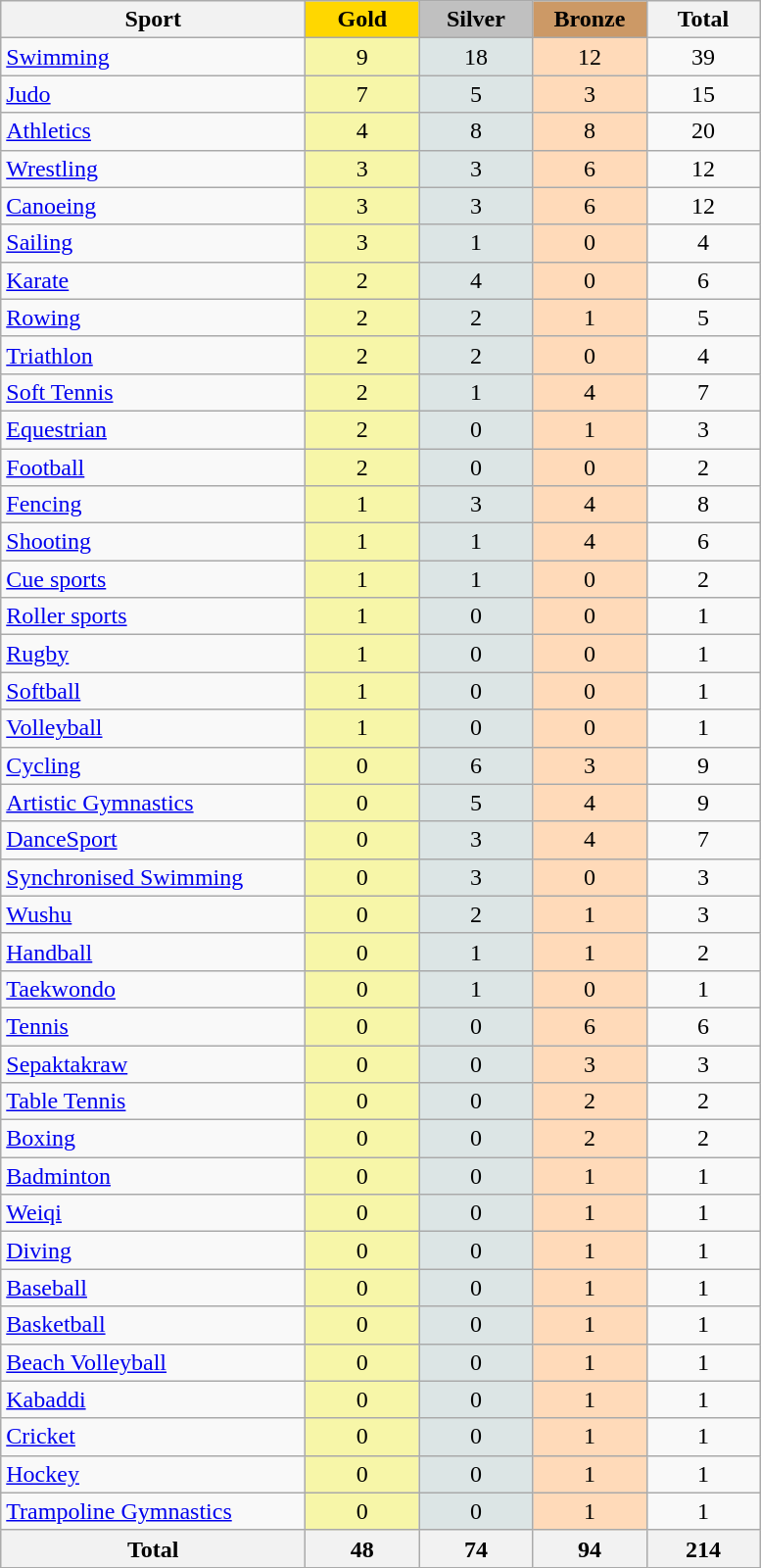<table class="wikitable sortable" style="text-align:center;">
<tr>
<th width=200>Sport</th>
<td bgcolor=gold width=70><strong>Gold</strong></td>
<td bgcolor=silver width=70><strong>Silver</strong></td>
<td bgcolor=#cc9966 width=70><strong>Bronze</strong></td>
<th width=70>Total</th>
</tr>
<tr>
<td align=left><a href='#'>Swimming</a></td>
<td bgcolor=#f7f6a8>9</td>
<td bgcolor=#dce5e5>18</td>
<td bgcolor=#ffdab9>12</td>
<td>39</td>
</tr>
<tr>
<td align=left><a href='#'>Judo</a></td>
<td bgcolor=#f7f6a8>7</td>
<td bgcolor=#dce5e5>5</td>
<td bgcolor=#ffdab9>3</td>
<td>15</td>
</tr>
<tr>
<td align=left><a href='#'>Athletics</a></td>
<td bgcolor=#f7f6a8>4</td>
<td bgcolor=#dce5e5>8</td>
<td bgcolor=#ffdab9>8</td>
<td>20</td>
</tr>
<tr>
<td align=left><a href='#'>Wrestling</a></td>
<td bgcolor=#f7f6a8>3</td>
<td bgcolor=#dce5e5>3</td>
<td bgcolor=#ffdab9>6</td>
<td>12</td>
</tr>
<tr>
<td align=left><a href='#'>Canoeing</a></td>
<td bgcolor=#f7f6a8>3</td>
<td bgcolor=#dce5e5>3</td>
<td bgcolor=#ffdab9>6</td>
<td>12</td>
</tr>
<tr>
<td align=left><a href='#'>Sailing</a></td>
<td bgcolor=#f7f6a8>3</td>
<td bgcolor=#dce5e5>1</td>
<td bgcolor=#ffdab9>0</td>
<td>4</td>
</tr>
<tr>
<td align=left><a href='#'>Karate</a></td>
<td bgcolor=#f7f6a8>2</td>
<td bgcolor=#dce5e5>4</td>
<td bgcolor=#ffdab9>0</td>
<td>6</td>
</tr>
<tr>
<td align=left><a href='#'>Rowing</a></td>
<td bgcolor=#f7f6a8>2</td>
<td bgcolor=#dce5e5>2</td>
<td bgcolor=#ffdab9>1</td>
<td>5</td>
</tr>
<tr>
<td align=left><a href='#'>Triathlon</a></td>
<td bgcolor=#f7f6a8>2</td>
<td bgcolor=#dce5e5>2</td>
<td bgcolor=#ffdab9>0</td>
<td>4</td>
</tr>
<tr>
<td align=left><a href='#'>Soft Tennis</a></td>
<td bgcolor=#f7f6a8>2</td>
<td bgcolor=#dce5e5>1</td>
<td bgcolor=#ffdab9>4</td>
<td>7</td>
</tr>
<tr>
<td align=left><a href='#'>Equestrian</a></td>
<td bgcolor=#f7f6a8>2</td>
<td bgcolor=#dce5e5>0</td>
<td bgcolor=#ffdab9>1</td>
<td>3</td>
</tr>
<tr>
<td align=left><a href='#'>Football</a></td>
<td bgcolor=#f7f6a8>2</td>
<td bgcolor=#dce5e5>0</td>
<td bgcolor=#ffdab9>0</td>
<td>2</td>
</tr>
<tr>
<td align=left><a href='#'>Fencing</a></td>
<td bgcolor=#f7f6a8>1</td>
<td bgcolor=#dce5e5>3</td>
<td bgcolor=#ffdab9>4</td>
<td>8</td>
</tr>
<tr>
<td align=left><a href='#'>Shooting</a></td>
<td bgcolor=#f7f6a8>1</td>
<td bgcolor=#dce5e5>1</td>
<td bgcolor=#ffdab9>4</td>
<td>6</td>
</tr>
<tr>
<td align=left><a href='#'>Cue sports</a></td>
<td bgcolor=#f7f6a8>1</td>
<td bgcolor=#dce5e5>1</td>
<td bgcolor=#ffdab9>0</td>
<td>2</td>
</tr>
<tr>
<td align=left><a href='#'>Roller sports</a></td>
<td bgcolor=#f7f6a8>1</td>
<td bgcolor=#dce5e5>0</td>
<td bgcolor=#ffdab9>0</td>
<td>1</td>
</tr>
<tr>
<td align=left><a href='#'>Rugby</a></td>
<td bgcolor=#f7f6a8>1</td>
<td bgcolor=#dce5e5>0</td>
<td bgcolor=#ffdab9>0</td>
<td>1</td>
</tr>
<tr>
<td align=left><a href='#'>Softball</a></td>
<td bgcolor=#f7f6a8>1</td>
<td bgcolor=#dce5e5>0</td>
<td bgcolor=#ffdab9>0</td>
<td>1</td>
</tr>
<tr>
<td align=left><a href='#'>Volleyball</a></td>
<td bgcolor=#f7f6a8>1</td>
<td bgcolor=#dce5e5>0</td>
<td bgcolor=#ffdab9>0</td>
<td>1</td>
</tr>
<tr>
<td align=left><a href='#'>Cycling</a></td>
<td bgcolor=#f7f6a8>0</td>
<td bgcolor=#dce5e5>6</td>
<td bgcolor=#ffdab9>3</td>
<td>9</td>
</tr>
<tr>
<td align=left><a href='#'>Artistic Gymnastics</a></td>
<td bgcolor=#f7f6a8>0</td>
<td bgcolor=#dce5e5>5</td>
<td bgcolor=#ffdab9>4</td>
<td>9</td>
</tr>
<tr>
<td align=left><a href='#'>DanceSport</a></td>
<td bgcolor=#f7f6a8>0</td>
<td bgcolor=#dce5e5>3</td>
<td bgcolor=#ffdab9>4</td>
<td>7</td>
</tr>
<tr>
<td align=left><a href='#'>Synchronised Swimming</a></td>
<td bgcolor=#f7f6a8>0</td>
<td bgcolor=#dce5e5>3</td>
<td bgcolor=#ffdab9>0</td>
<td>3</td>
</tr>
<tr>
<td align=left><a href='#'>Wushu</a></td>
<td bgcolor=#f7f6a8>0</td>
<td bgcolor=#dce5e5>2</td>
<td bgcolor=#ffdab9>1</td>
<td>3</td>
</tr>
<tr>
<td align=left><a href='#'>Handball</a></td>
<td bgcolor=#f7f6a8>0</td>
<td bgcolor=#dce5e5>1</td>
<td bgcolor=#ffdab9>1</td>
<td>2</td>
</tr>
<tr>
<td align=left><a href='#'>Taekwondo</a></td>
<td bgcolor=#f7f6a8>0</td>
<td bgcolor=#dce5e5>1</td>
<td bgcolor=#ffdab9>0</td>
<td>1</td>
</tr>
<tr>
<td align=left><a href='#'>Tennis</a></td>
<td bgcolor=#f7f6a8>0</td>
<td bgcolor=#dce5e5>0</td>
<td bgcolor=#ffdab9>6</td>
<td>6</td>
</tr>
<tr>
<td align=left><a href='#'>Sepaktakraw</a></td>
<td bgcolor=#f7f6a8>0</td>
<td bgcolor=#dce5e5>0</td>
<td bgcolor=#ffdab9>3</td>
<td>3</td>
</tr>
<tr>
<td align=left><a href='#'>Table Tennis</a></td>
<td bgcolor=#f7f6a8>0</td>
<td bgcolor=#dce5e5>0</td>
<td bgcolor=#ffdab9>2</td>
<td>2</td>
</tr>
<tr>
<td align=left><a href='#'>Boxing</a></td>
<td bgcolor=#f7f6a8>0</td>
<td bgcolor=#dce5e5>0</td>
<td bgcolor=#ffdab9>2</td>
<td>2</td>
</tr>
<tr>
<td align=left><a href='#'>Badminton</a></td>
<td bgcolor=#f7f6a8>0</td>
<td bgcolor=#dce5e5>0</td>
<td bgcolor=#ffdab9>1</td>
<td>1</td>
</tr>
<tr>
<td align=left><a href='#'>Weiqi</a></td>
<td bgcolor=#f7f6a8>0</td>
<td bgcolor=#dce5e5>0</td>
<td bgcolor=#ffdab9>1</td>
<td>1</td>
</tr>
<tr>
<td align=left><a href='#'>Diving</a></td>
<td bgcolor=#f7f6a8>0</td>
<td bgcolor=#dce5e5>0</td>
<td bgcolor=#ffdab9>1</td>
<td>1</td>
</tr>
<tr>
<td align=left><a href='#'>Baseball</a></td>
<td bgcolor=#f7f6a8>0</td>
<td bgcolor=#dce5e5>0</td>
<td bgcolor=#ffdab9>1</td>
<td>1</td>
</tr>
<tr>
<td align=left><a href='#'>Basketball</a></td>
<td bgcolor=#f7f6a8>0</td>
<td bgcolor=#dce5e5>0</td>
<td bgcolor=#ffdab9>1</td>
<td>1</td>
</tr>
<tr>
<td align=left><a href='#'>Beach Volleyball</a></td>
<td bgcolor=#f7f6a8>0</td>
<td bgcolor=#dce5e5>0</td>
<td bgcolor=#ffdab9>1</td>
<td>1</td>
</tr>
<tr>
<td align=left><a href='#'>Kabaddi</a></td>
<td bgcolor=#f7f6a8>0</td>
<td bgcolor=#dce5e5>0</td>
<td bgcolor=#ffdab9>1</td>
<td>1</td>
</tr>
<tr>
<td align=left><a href='#'>Cricket</a></td>
<td bgcolor=#f7f6a8>0</td>
<td bgcolor=#dce5e5>0</td>
<td bgcolor=#ffdab9>1</td>
<td>1</td>
</tr>
<tr>
<td align=left><a href='#'>Hockey</a></td>
<td bgcolor=#f7f6a8>0</td>
<td bgcolor=#dce5e5>0</td>
<td bgcolor=#ffdab9>1</td>
<td>1</td>
</tr>
<tr>
<td align=left><a href='#'>Trampoline Gymnastics</a></td>
<td bgcolor=#f7f6a8>0</td>
<td bgcolor=#dce5e5>0</td>
<td bgcolor=#ffdab9>1</td>
<td>1</td>
</tr>
<tr>
<th>Total</th>
<th bgcolor=#f7f6a8>48</th>
<th bgcolor=#dce5e5>74</th>
<th bgcolor=#ffdab9>94</th>
<th>214</th>
</tr>
</table>
